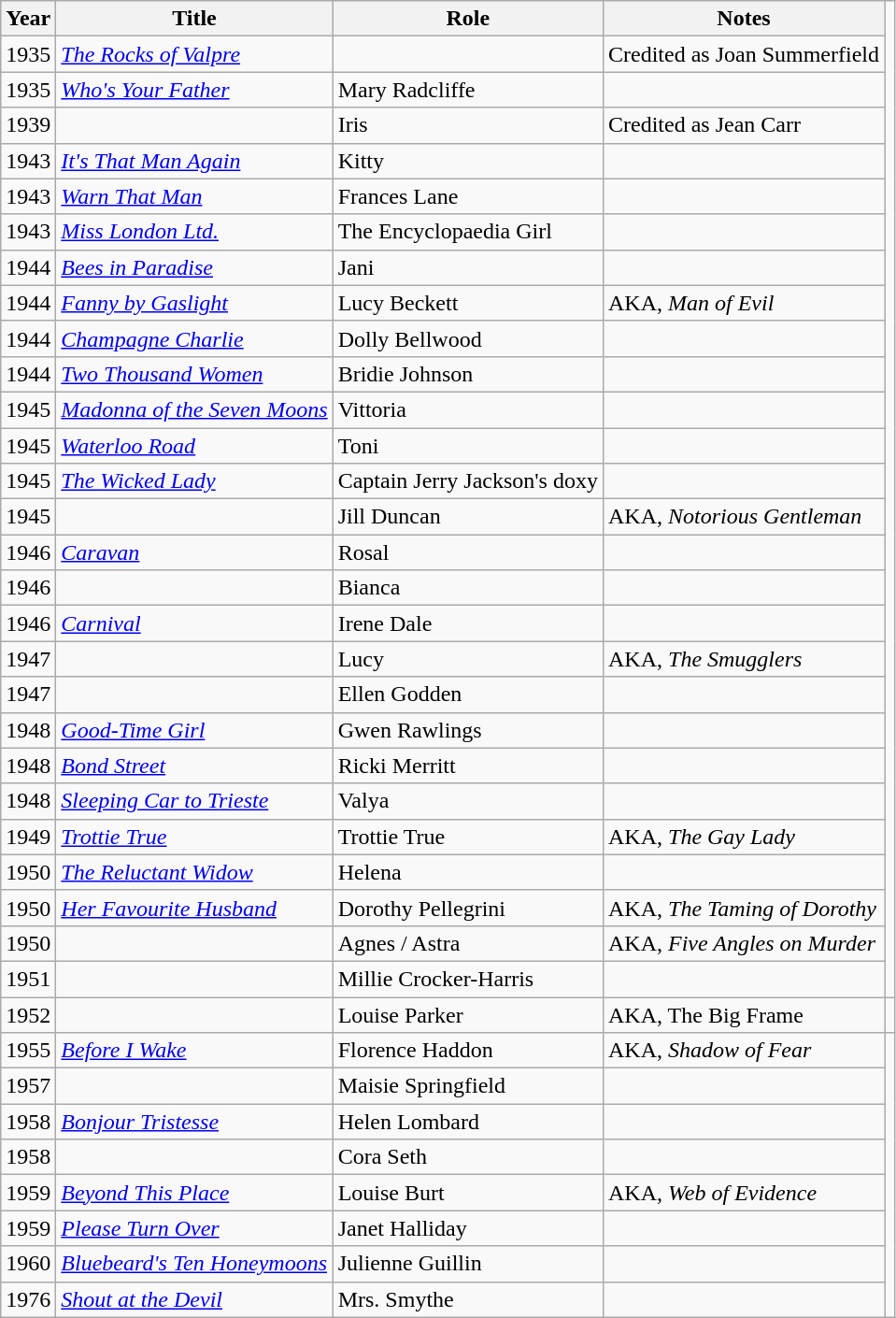<table class="wikitable sortable">
<tr>
<th>Year</th>
<th>Title</th>
<th>Role</th>
<th class="unsortable">Notes</th>
</tr>
<tr>
<td>1935</td>
<td><em><a href='#'>The Rocks of Valpre</a></em></td>
<td></td>
<td>Credited as Joan Summerfield</td>
</tr>
<tr>
<td>1935</td>
<td><em><a href='#'>Who's Your Father</a></em></td>
<td>Mary Radcliffe</td>
<td></td>
</tr>
<tr>
<td>1939</td>
<td><em></em></td>
<td>Iris</td>
<td>Credited as Jean Carr</td>
</tr>
<tr>
<td>1943</td>
<td><em><a href='#'>It's That Man Again</a></em></td>
<td>Kitty</td>
<td></td>
</tr>
<tr>
<td>1943</td>
<td><em><a href='#'>Warn That Man</a></em></td>
<td>Frances Lane</td>
<td></td>
</tr>
<tr>
<td>1943</td>
<td><em><a href='#'>Miss London Ltd.</a></em></td>
<td>The Encyclopaedia Girl</td>
<td></td>
</tr>
<tr>
<td>1944</td>
<td><em><a href='#'>Bees in Paradise</a></em></td>
<td>Jani</td>
<td></td>
</tr>
<tr>
<td>1944</td>
<td><em><a href='#'>Fanny by Gaslight</a></em></td>
<td>Lucy Beckett</td>
<td>AKA, <em>Man of Evil</em></td>
</tr>
<tr>
<td>1944</td>
<td><em><a href='#'>Champagne Charlie</a></em></td>
<td>Dolly Bellwood</td>
<td></td>
</tr>
<tr>
<td>1944</td>
<td><em><a href='#'>Two Thousand Women</a></em></td>
<td>Bridie Johnson</td>
<td></td>
</tr>
<tr>
<td>1945</td>
<td><em><a href='#'>Madonna of the Seven Moons</a></em></td>
<td>Vittoria</td>
<td></td>
</tr>
<tr>
<td>1945</td>
<td><em><a href='#'>Waterloo Road</a></em></td>
<td>Toni</td>
<td></td>
</tr>
<tr>
<td>1945</td>
<td><em><a href='#'>The Wicked Lady</a></em></td>
<td>Captain Jerry Jackson's doxy</td>
<td></td>
</tr>
<tr>
<td>1945</td>
<td><em></em></td>
<td>Jill Duncan</td>
<td>AKA, <em>Notorious Gentleman</em></td>
</tr>
<tr>
<td>1946</td>
<td><em><a href='#'>Caravan</a></em></td>
<td>Rosal</td>
<td></td>
</tr>
<tr>
<td>1946</td>
<td><em></em></td>
<td>Bianca</td>
<td></td>
</tr>
<tr>
<td>1946</td>
<td><em><a href='#'>Carnival</a></em></td>
<td>Irene Dale</td>
<td></td>
</tr>
<tr>
<td>1947</td>
<td><em></em></td>
<td>Lucy</td>
<td>AKA, <em>The Smugglers</em></td>
</tr>
<tr>
<td>1947</td>
<td><em></em></td>
<td>Ellen Godden</td>
<td></td>
</tr>
<tr>
<td>1948</td>
<td><em><a href='#'>Good-Time Girl</a></em></td>
<td>Gwen Rawlings</td>
<td></td>
</tr>
<tr>
<td>1948</td>
<td><em><a href='#'>Bond Street</a></em></td>
<td>Ricki Merritt</td>
<td></td>
</tr>
<tr>
<td>1948</td>
<td><em><a href='#'>Sleeping Car to Trieste</a></em></td>
<td>Valya</td>
<td></td>
</tr>
<tr>
<td>1949</td>
<td><em><a href='#'>Trottie True</a></em></td>
<td>Trottie True</td>
<td>AKA, <em>The Gay Lady</em></td>
</tr>
<tr>
<td>1950</td>
<td><em><a href='#'>The Reluctant Widow</a></em></td>
<td>Helena</td>
<td></td>
</tr>
<tr>
<td>1950</td>
<td><em><a href='#'>Her Favourite Husband</a></em></td>
<td>Dorothy Pellegrini</td>
<td>AKA, <em>The Taming of Dorothy</em></td>
</tr>
<tr>
<td>1950</td>
<td><em></em></td>
<td>Agnes / Astra</td>
<td>AKA, <em>Five Angles on Murder</em></td>
</tr>
<tr>
<td>1951</td>
<td><em></em></td>
<td>Millie Crocker-Harris</td>
<td></td>
</tr>
<tr>
<td>1952</td>
<td><em></em></td>
<td>Louise Parker</td>
<td>AKA, The Big Frame</td>
<td></td>
</tr>
<tr>
<td>1955</td>
<td><em><a href='#'>Before I Wake</a></em></td>
<td>Florence Haddon</td>
<td>AKA, <em>Shadow of Fear</em></td>
</tr>
<tr>
<td>1957</td>
<td><em></em></td>
<td>Maisie Springfield</td>
<td></td>
</tr>
<tr>
<td>1958</td>
<td><em><a href='#'>Bonjour Tristesse</a></em></td>
<td>Helen Lombard</td>
<td></td>
</tr>
<tr>
<td>1958</td>
<td><em></em></td>
<td>Cora Seth</td>
<td></td>
</tr>
<tr>
<td>1959</td>
<td><em><a href='#'>Beyond This Place</a></em></td>
<td>Louise Burt</td>
<td>AKA, <em>Web of Evidence</em></td>
</tr>
<tr>
<td>1959</td>
<td><em><a href='#'>Please Turn Over</a></em></td>
<td>Janet Halliday</td>
<td></td>
</tr>
<tr>
<td>1960</td>
<td><em><a href='#'>Bluebeard's Ten Honeymoons</a></em></td>
<td>Julienne Guillin</td>
<td></td>
</tr>
<tr>
<td>1976</td>
<td><em><a href='#'>Shout at the Devil</a></em></td>
<td>Mrs. Smythe</td>
<td></td>
</tr>
</table>
